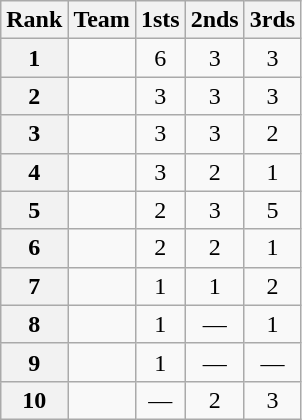<table class="wikitable" style="text-align:center;">
<tr>
<th scope="col">Rank</th>
<th scope="col">Team</th>
<th scope="col">1sts</th>
<th scope="col">2nds</th>
<th scope="col">3rds</th>
</tr>
<tr>
<th scope="row">1</th>
<td style="text-align:left;"></td>
<td>6</td>
<td>3</td>
<td>3</td>
</tr>
<tr>
<th scope="row">2</th>
<td style="text-align:left;"></td>
<td>3</td>
<td>3</td>
<td>3</td>
</tr>
<tr>
<th scope="row">3</th>
<td style="text-align:left;"></td>
<td>3</td>
<td>3</td>
<td>2</td>
</tr>
<tr>
<th scope="row">4</th>
<td style="text-align:left;"></td>
<td>3</td>
<td>2</td>
<td>1</td>
</tr>
<tr>
<th scope="row">5</th>
<td style="text-align:left;"></td>
<td>2</td>
<td>3</td>
<td>5</td>
</tr>
<tr>
<th scope="row">6</th>
<td style="text-align:left;"></td>
<td>2</td>
<td>2</td>
<td>1</td>
</tr>
<tr>
<th scope="row">7</th>
<td style="text-align:left;"></td>
<td>1</td>
<td>1</td>
<td>2</td>
</tr>
<tr>
<th scope="row">8</th>
<td style="text-align:left;"></td>
<td>1</td>
<td>—</td>
<td>1</td>
</tr>
<tr>
<th scope="row">9</th>
<td style="text-align:left;"></td>
<td>1</td>
<td>—</td>
<td>—</td>
</tr>
<tr>
<th scope="row">10</th>
<td style="text-align:left;"></td>
<td>—</td>
<td>2</td>
<td>3</td>
</tr>
</table>
